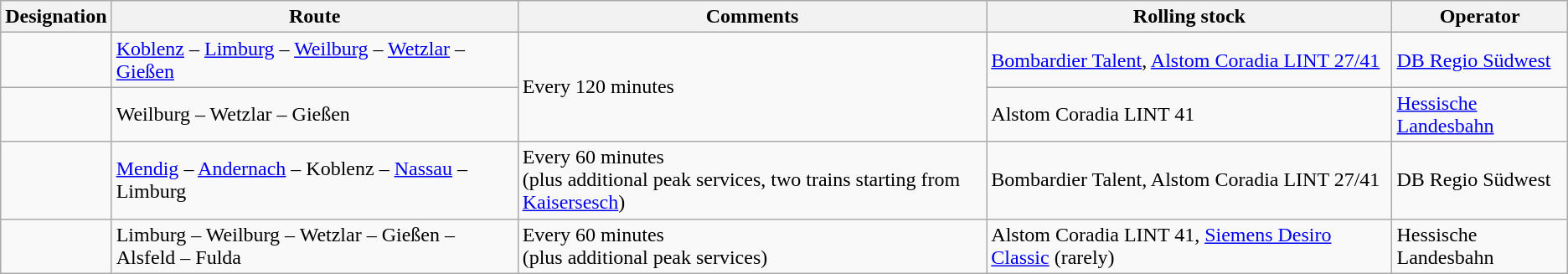<table class="wikitable">
<tr>
<th>Designation</th>
<th>Route</th>
<th>Comments</th>
<th>Rolling stock</th>
<th>Operator</th>
</tr>
<tr>
<td></td>
<td><a href='#'>Koblenz</a> – <a href='#'>Limburg</a> – <a href='#'>Weilburg</a> – <a href='#'>Wetzlar</a> – <a href='#'>Gießen</a></td>
<td rowspan="2">Every 120 minutes</td>
<td><a href='#'>Bombardier Talent</a>, <a href='#'>Alstom Coradia LINT 27/41</a></td>
<td><a href='#'>DB Regio Südwest</a></td>
</tr>
<tr>
<td></td>
<td>Weilburg – Wetzlar – Gießen</td>
<td>Alstom Coradia LINT 41</td>
<td><a href='#'>Hessische Landesbahn</a></td>
</tr>
<tr>
<td></td>
<td> <a href='#'>Mendig</a> – <a href='#'>Andernach</a> – Koblenz – <a href='#'>Nassau</a> –  Limburg</td>
<td>Every 60 minutes<br>(plus additional peak services, two trains starting from <a href='#'>Kaisersesch</a>)</td>
<td>Bombardier Talent, Alstom Coradia LINT 27/41</td>
<td>DB Regio Südwest</td>
</tr>
<tr>
<td></td>
<td>Limburg – Weilburg – Wetzlar – Gießen – Alsfeld – Fulda</td>
<td>Every 60 minutes<br>(plus additional peak services)</td>
<td>Alstom Coradia LINT 41, <a href='#'>Siemens Desiro Classic</a> (rarely)</td>
<td>Hessische Landesbahn</td>
</tr>
</table>
